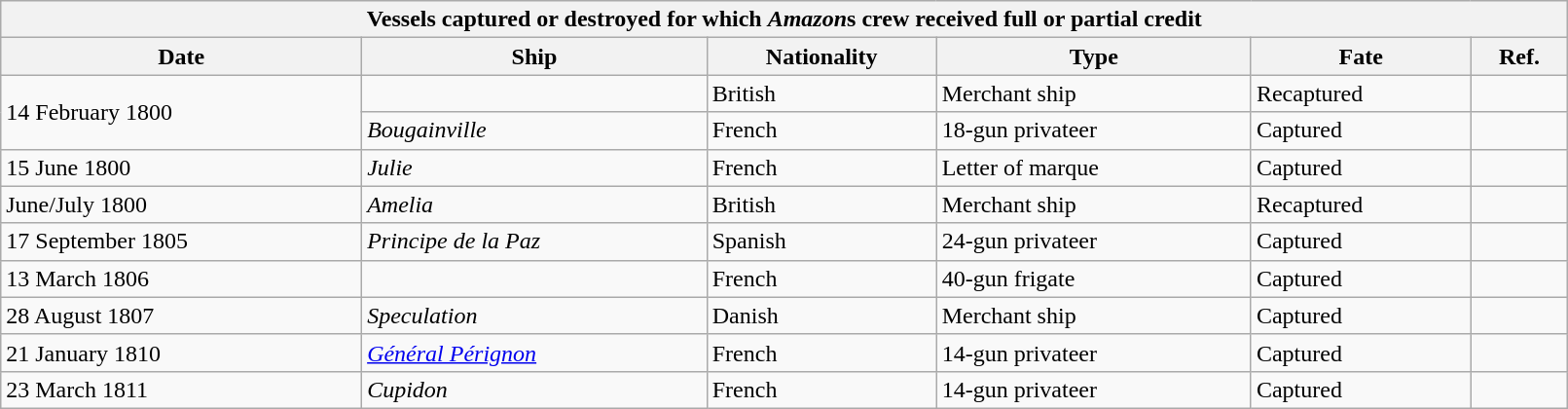<table class="wikitable" style="width:85%; align-center">
<tr>
<th colspan="6">Vessels captured or destroyed for which <em>Amazon</em>s crew received full or partial credit</th>
</tr>
<tr>
<th>Date</th>
<th>Ship</th>
<th>Nationality</th>
<th>Type</th>
<th>Fate</th>
<th>Ref.</th>
</tr>
<tr>
<td rowspan=2>14 February 1800</td>
<td></td>
<td> British</td>
<td>Merchant ship</td>
<td>Recaptured</td>
<td></td>
</tr>
<tr>
<td><em>Bougainville</em></td>
<td> French</td>
<td>18-gun privateer</td>
<td>Captured</td>
<td></td>
</tr>
<tr>
<td>15 June 1800</td>
<td><em>Julie</em></td>
<td> French</td>
<td>Letter of marque</td>
<td>Captured</td>
<td></td>
</tr>
<tr>
<td>June/July 1800</td>
<td><em>Amelia</em></td>
<td> British</td>
<td>Merchant ship</td>
<td>Recaptured</td>
<td></td>
</tr>
<tr>
<td>17 September 1805</td>
<td><em>Principe de la Paz</em></td>
<td> Spanish</td>
<td>24-gun privateer</td>
<td>Captured</td>
<td></td>
</tr>
<tr>
<td>13 March 1806</td>
<td></td>
<td> French</td>
<td>40-gun frigate</td>
<td>Captured</td>
<td></td>
</tr>
<tr>
<td>28 August 1807</td>
<td><em>Speculation</em></td>
<td> Danish</td>
<td>Merchant ship</td>
<td>Captured</td>
<td></td>
</tr>
<tr>
<td>21 January 1810</td>
<td><a href='#'><em>Général Pérignon</em></a></td>
<td> French</td>
<td>14-gun privateer</td>
<td>Captured</td>
<td></td>
</tr>
<tr>
<td>23 March 1811</td>
<td><em>Cupidon</em></td>
<td> French</td>
<td>14-gun privateer</td>
<td>Captured</td>
<td></td>
</tr>
</table>
